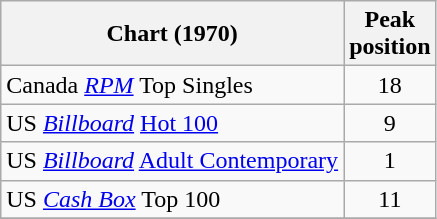<table class="wikitable sortable">
<tr>
<th>Chart (1970)</th>
<th>Peak<br>position</th>
</tr>
<tr>
<td>Canada <em><a href='#'>RPM</a></em> Top Singles</td>
<td style="text-align:center;">18</td>
</tr>
<tr>
<td>US <em><a href='#'>Billboard</a></em> <a href='#'>Hot 100</a></td>
<td style="text-align:center;">9</td>
</tr>
<tr>
<td>US <em><a href='#'>Billboard</a></em> <a href='#'>Adult Contemporary</a></td>
<td style="text-align:center;">1</td>
</tr>
<tr>
<td>US <a href='#'><em>Cash Box</em></a> Top 100</td>
<td align="center">11</td>
</tr>
<tr>
</tr>
</table>
